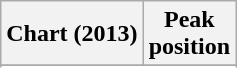<table class="wikitable sortable">
<tr>
<th>Chart (2013)</th>
<th>Peak<br>position</th>
</tr>
<tr>
</tr>
<tr>
</tr>
<tr>
</tr>
</table>
